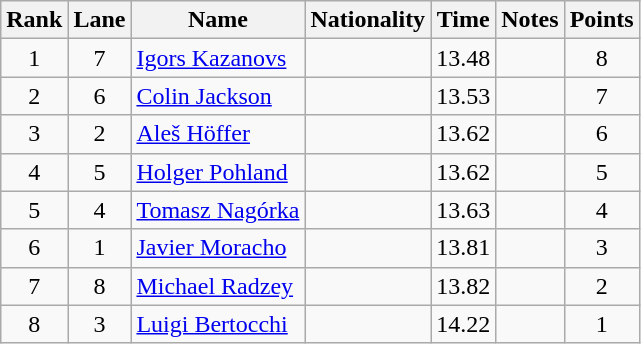<table class="wikitable sortable" style="text-align:center">
<tr>
<th>Rank</th>
<th>Lane</th>
<th>Name</th>
<th>Nationality</th>
<th>Time</th>
<th>Notes</th>
<th>Points</th>
</tr>
<tr>
<td>1</td>
<td>7</td>
<td align=left><a href='#'>Igors Kazanovs</a></td>
<td align=left></td>
<td>13.48</td>
<td></td>
<td>8</td>
</tr>
<tr>
<td>2</td>
<td>6</td>
<td align=left><a href='#'>Colin Jackson</a></td>
<td align=left></td>
<td>13.53</td>
<td></td>
<td>7</td>
</tr>
<tr>
<td>3</td>
<td>2</td>
<td align=left><a href='#'>Aleš Höffer</a></td>
<td align=left></td>
<td>13.62</td>
<td></td>
<td>6</td>
</tr>
<tr>
<td>4</td>
<td>5</td>
<td align=left><a href='#'>Holger Pohland</a></td>
<td align=left></td>
<td>13.62</td>
<td></td>
<td>5</td>
</tr>
<tr>
<td>5</td>
<td>4</td>
<td align=left><a href='#'>Tomasz Nagórka</a></td>
<td align=left></td>
<td>13.63</td>
<td></td>
<td>4</td>
</tr>
<tr>
<td>6</td>
<td>1</td>
<td align=left><a href='#'>Javier Moracho</a></td>
<td align=left></td>
<td>13.81</td>
<td></td>
<td>3</td>
</tr>
<tr>
<td>7</td>
<td>8</td>
<td align=left><a href='#'>Michael Radzey</a></td>
<td align=left></td>
<td>13.82</td>
<td></td>
<td>2</td>
</tr>
<tr>
<td>8</td>
<td>3</td>
<td align=left><a href='#'>Luigi Bertocchi</a></td>
<td align=left></td>
<td>14.22</td>
<td></td>
<td>1</td>
</tr>
</table>
